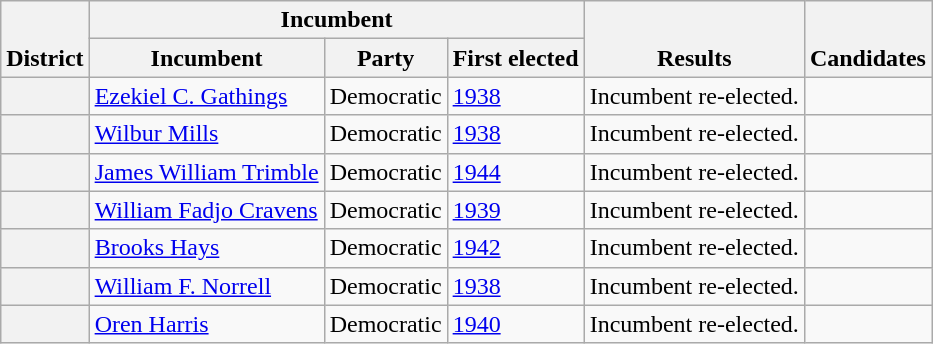<table class=wikitable>
<tr valign=bottom>
<th rowspan=2>District</th>
<th colspan=3>Incumbent</th>
<th rowspan=2>Results</th>
<th rowspan=2>Candidates</th>
</tr>
<tr>
<th>Incumbent</th>
<th>Party</th>
<th>First elected</th>
</tr>
<tr>
<th></th>
<td><a href='#'>Ezekiel C. Gathings</a></td>
<td>Democratic</td>
<td><a href='#'>1938</a></td>
<td>Incumbent re-elected.</td>
<td nowrap></td>
</tr>
<tr>
<th></th>
<td><a href='#'>Wilbur Mills</a></td>
<td>Democratic</td>
<td><a href='#'>1938</a></td>
<td>Incumbent re-elected.</td>
<td nowrap></td>
</tr>
<tr>
<th></th>
<td><a href='#'>James William Trimble</a></td>
<td>Democratic</td>
<td><a href='#'>1944</a></td>
<td>Incumbent re-elected.</td>
<td nowrap></td>
</tr>
<tr>
<th></th>
<td><a href='#'>William Fadjo Cravens</a></td>
<td>Democratic</td>
<td><a href='#'>1939 </a></td>
<td>Incumbent re-elected.</td>
<td nowrap></td>
</tr>
<tr>
<th></th>
<td><a href='#'>Brooks Hays</a></td>
<td>Democratic</td>
<td><a href='#'>1942</a></td>
<td>Incumbent re-elected.</td>
<td nowrap></td>
</tr>
<tr>
<th></th>
<td><a href='#'>William F. Norrell</a></td>
<td>Democratic</td>
<td><a href='#'>1938</a></td>
<td>Incumbent re-elected.</td>
<td nowrap></td>
</tr>
<tr>
<th></th>
<td><a href='#'>Oren Harris</a></td>
<td>Democratic</td>
<td><a href='#'>1940</a></td>
<td>Incumbent re-elected.</td>
<td nowrap></td>
</tr>
</table>
